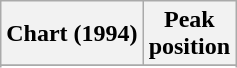<table class="wikitable sortable plainrowheaders" style="text-align:center">
<tr>
<th scope="col">Chart (1994)</th>
<th scope="col">Peak<br>position</th>
</tr>
<tr>
</tr>
<tr>
</tr>
</table>
